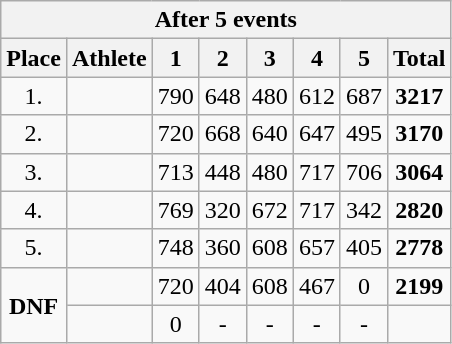<table class=wikitable style="text-align:center">
<tr>
<th colspan=8><strong>After 5 events</strong></th>
</tr>
<tr>
<th>Place</th>
<th>Athlete</th>
<th>1</th>
<th>2</th>
<th>3</th>
<th>4</th>
<th>5</th>
<th>Total</th>
</tr>
<tr>
<td width=30>1.</td>
<td align=left></td>
<td>790</td>
<td>648</td>
<td>480</td>
<td>612</td>
<td>687</td>
<td><strong>3217</strong></td>
</tr>
<tr>
<td>2.</td>
<td align=left></td>
<td>720</td>
<td>668</td>
<td>640</td>
<td>647</td>
<td>495</td>
<td><strong>3170</strong></td>
</tr>
<tr>
<td>3.</td>
<td align=left></td>
<td>713</td>
<td>448</td>
<td>480</td>
<td>717</td>
<td>706</td>
<td><strong>3064</strong></td>
</tr>
<tr>
<td>4.</td>
<td align=left></td>
<td>769</td>
<td>320</td>
<td>672</td>
<td>717</td>
<td>342</td>
<td><strong>2820</strong></td>
</tr>
<tr>
<td>5.</td>
<td align=left></td>
<td>748</td>
<td>360</td>
<td>608</td>
<td>657</td>
<td>405</td>
<td><strong>2778</strong></td>
</tr>
<tr>
<td rowspan=2><strong>DNF</strong></td>
<td align=left></td>
<td>720</td>
<td>404</td>
<td>608</td>
<td>467</td>
<td>0</td>
<td><strong>2199</strong></td>
</tr>
<tr>
<td align=left></td>
<td>0</td>
<td>-</td>
<td>-</td>
<td>-</td>
<td>-</td>
<td></td>
</tr>
</table>
